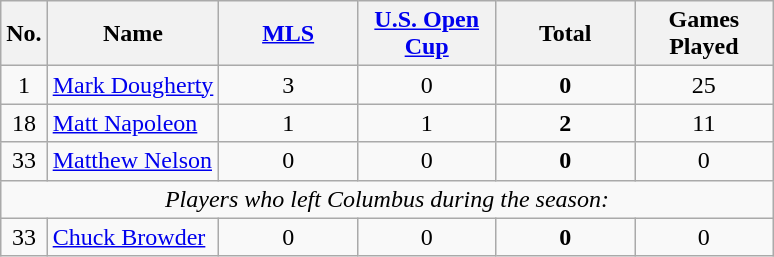<table class="wikitable sortable" style="text-align: center;">
<tr>
<th rowspan=1>No.</th>
<th rowspan=1>Name</th>
<th style="width:85px;"><a href='#'>MLS</a></th>
<th style="width:85px;"><a href='#'>U.S. Open Cup</a></th>
<th style="width:85px;"><strong>Total</strong></th>
<th style="width:85px;"><strong>Games Played</strong></th>
</tr>
<tr>
<td>1</td>
<td align=left> <a href='#'>Mark Dougherty</a></td>
<td>3</td>
<td>0</td>
<td><strong>0</strong></td>
<td>25</td>
</tr>
<tr>
<td>18</td>
<td align=left> <a href='#'>Matt Napoleon</a></td>
<td>1</td>
<td>1</td>
<td><strong>2</strong></td>
<td>11</td>
</tr>
<tr>
<td>33</td>
<td align=left> <a href='#'>Matthew Nelson</a></td>
<td>0</td>
<td>0</td>
<td><strong>0</strong></td>
<td>0</td>
</tr>
<tr>
<td colspan=9 align=center><em>Players who left Columbus during the season:</em></td>
</tr>
<tr>
<td>33</td>
<td align=left> <a href='#'>Chuck Browder</a></td>
<td>0</td>
<td>0</td>
<td><strong>0</strong></td>
<td>0</td>
</tr>
</table>
